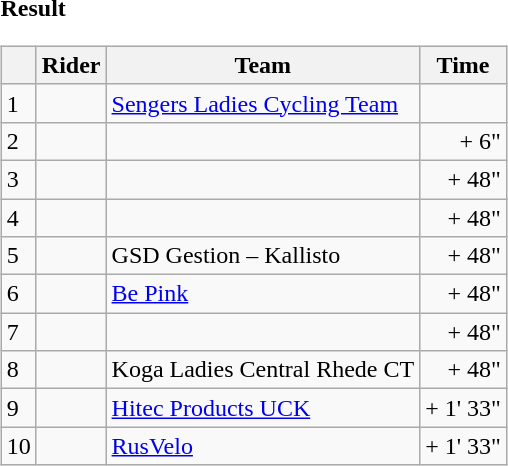<table>
<tr>
<td><strong>Result</strong><br><table class="wikitable">
<tr>
<th></th>
<th>Rider</th>
<th>Team</th>
<th>Time</th>
</tr>
<tr>
<td>1</td>
<td></td>
<td><a href='#'>Sengers Ladies Cycling Team</a></td>
<td align="right"></td>
</tr>
<tr>
<td>2</td>
<td></td>
<td></td>
<td align="right">+ 6"</td>
</tr>
<tr>
<td>3</td>
<td></td>
<td></td>
<td align="right">+ 48"</td>
</tr>
<tr>
<td>4</td>
<td></td>
<td></td>
<td align="right">+ 48"</td>
</tr>
<tr>
<td>5</td>
<td></td>
<td>GSD Gestion – Kallisto</td>
<td align="right">+ 48"</td>
</tr>
<tr>
<td>6</td>
<td></td>
<td><a href='#'>Be Pink</a></td>
<td align="right">+ 48"</td>
</tr>
<tr>
<td>7</td>
<td></td>
<td></td>
<td align="right">+ 48"</td>
</tr>
<tr>
<td>8</td>
<td></td>
<td>Koga Ladies Central Rhede CT</td>
<td align="right">+ 48"</td>
</tr>
<tr>
<td>9</td>
<td></td>
<td><a href='#'>Hitec Products UCK</a></td>
<td align="right">+ 1' 33"</td>
</tr>
<tr>
<td>10</td>
<td></td>
<td><a href='#'>RusVelo</a></td>
<td align="right">+ 1' 33"</td>
</tr>
</table>
</td>
</tr>
</table>
